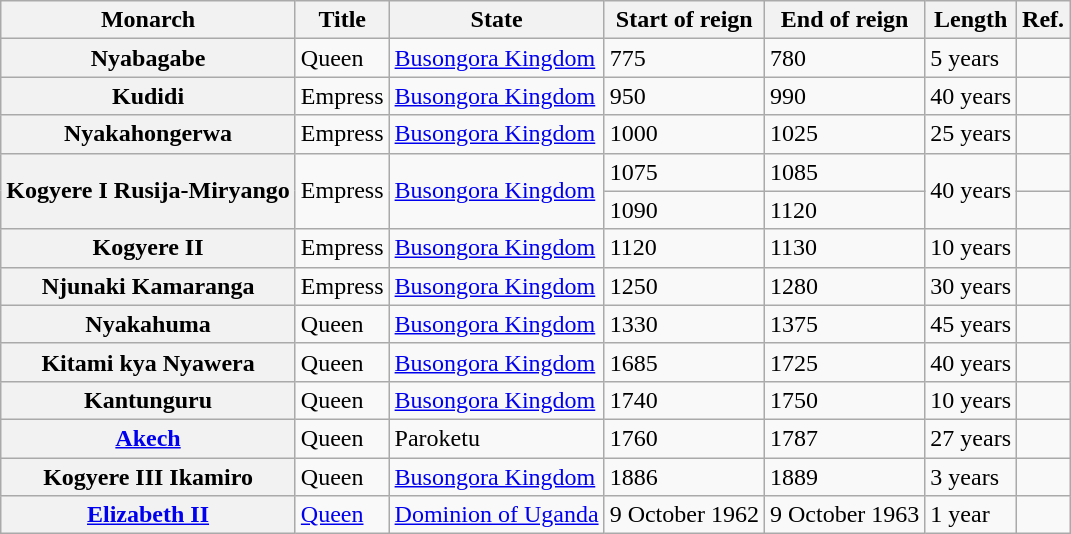<table class="wikitable sortable">
<tr>
<th>Monarch</th>
<th>Title</th>
<th>State</th>
<th>Start of reign</th>
<th>End of reign</th>
<th>Length</th>
<th>Ref.</th>
</tr>
<tr>
<th>Nyabagabe</th>
<td>Queen</td>
<td><a href='#'>Busongora Kingdom</a></td>
<td>775</td>
<td>780</td>
<td>5 years</td>
<td></td>
</tr>
<tr>
<th>Kudidi</th>
<td>Empress</td>
<td><a href='#'>Busongora Kingdom</a></td>
<td>950</td>
<td>990</td>
<td>40 years</td>
<td></td>
</tr>
<tr>
<th>Nyakahongerwa</th>
<td>Empress</td>
<td><a href='#'>Busongora Kingdom</a></td>
<td>1000</td>
<td>1025</td>
<td>25 years</td>
<td></td>
</tr>
<tr>
<th rowspan="2">Kogyere I Rusija-Miryango</th>
<td rowspan="2">Empress</td>
<td rowspan="2"><a href='#'>Busongora Kingdom</a></td>
<td>1075</td>
<td>1085</td>
<td rowspan="2">40 years</td>
<td></td>
</tr>
<tr>
<td>1090</td>
<td>1120</td>
<td></td>
</tr>
<tr>
<th>Kogyere II</th>
<td>Empress</td>
<td><a href='#'>Busongora Kingdom</a></td>
<td>1120</td>
<td>1130</td>
<td>10 years</td>
<td></td>
</tr>
<tr>
<th>Njunaki Kamaranga</th>
<td>Empress</td>
<td><a href='#'>Busongora Kingdom</a></td>
<td>1250</td>
<td>1280</td>
<td>30 years</td>
<td></td>
</tr>
<tr>
<th>Nyakahuma</th>
<td>Queen</td>
<td><a href='#'>Busongora Kingdom</a></td>
<td>1330</td>
<td>1375</td>
<td>45 years</td>
<td></td>
</tr>
<tr>
<th>Kitami kya Nyawera</th>
<td>Queen</td>
<td><a href='#'>Busongora Kingdom</a></td>
<td>1685</td>
<td>1725</td>
<td>40 years</td>
<td></td>
</tr>
<tr>
<th>Kantunguru</th>
<td>Queen</td>
<td><a href='#'>Busongora Kingdom</a></td>
<td>1740</td>
<td>1750</td>
<td>10 years</td>
<td></td>
</tr>
<tr>
<th><a href='#'>Akech</a></th>
<td>Queen</td>
<td>Paroketu</td>
<td>1760</td>
<td>1787</td>
<td>27 years</td>
<td></td>
</tr>
<tr>
<th>Kogyere III Ikamiro</th>
<td>Queen</td>
<td><a href='#'>Busongora Kingdom</a></td>
<td>1886</td>
<td>1889</td>
<td>3 years</td>
<td></td>
</tr>
<tr>
<th><a href='#'>Elizabeth II</a></th>
<td><a href='#'>Queen</a></td>
<td><a href='#'>Dominion of Uganda</a></td>
<td>9 October 1962</td>
<td>9 October 1963</td>
<td>1 year</td>
<td></td>
</tr>
</table>
